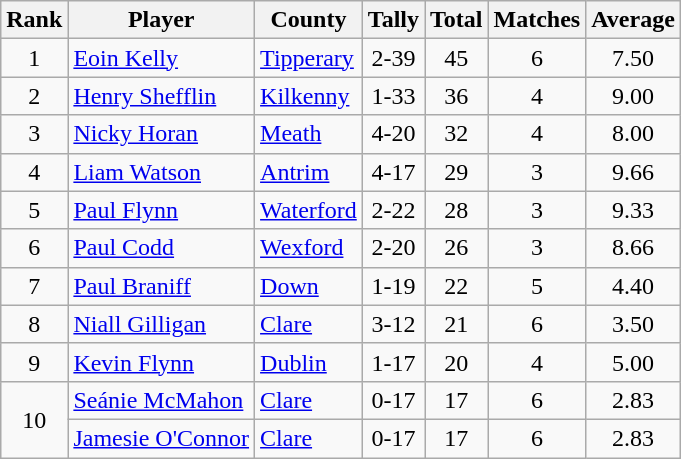<table class="wikitable">
<tr>
<th>Rank</th>
<th>Player</th>
<th>County</th>
<th>Tally</th>
<th>Total</th>
<th>Matches</th>
<th>Average</th>
</tr>
<tr>
<td rowspan=1 align=center>1</td>
<td><a href='#'>Eoin Kelly</a></td>
<td><a href='#'>Tipperary</a></td>
<td align=center>2-39</td>
<td align=center>45</td>
<td align=center>6</td>
<td align=center>7.50</td>
</tr>
<tr>
<td rowspan=1 align=center>2</td>
<td><a href='#'>Henry Shefflin</a></td>
<td><a href='#'>Kilkenny</a></td>
<td align=center>1-33</td>
<td align=center>36</td>
<td align=center>4</td>
<td align=center>9.00</td>
</tr>
<tr>
<td rowspan=1 align=center>3</td>
<td><a href='#'>Nicky Horan</a></td>
<td><a href='#'>Meath</a></td>
<td align=center>4-20</td>
<td align=center>32</td>
<td align=center>4</td>
<td align=center>8.00</td>
</tr>
<tr>
<td rowspan=1 align=center>4</td>
<td><a href='#'>Liam Watson</a></td>
<td><a href='#'>Antrim</a></td>
<td align=center>4-17</td>
<td align=center>29</td>
<td align=center>3</td>
<td align=center>9.66</td>
</tr>
<tr>
<td rowspan=1 align=center>5</td>
<td><a href='#'>Paul Flynn</a></td>
<td><a href='#'>Waterford</a></td>
<td align=center>2-22</td>
<td align=center>28</td>
<td align=center>3</td>
<td align=center>9.33</td>
</tr>
<tr>
<td rowspan=1 align=center>6</td>
<td><a href='#'>Paul Codd</a></td>
<td><a href='#'>Wexford</a></td>
<td align=center>2-20</td>
<td align=center>26</td>
<td align=center>3</td>
<td align=center>8.66</td>
</tr>
<tr>
<td rowspan=1 align=center>7</td>
<td><a href='#'>Paul Braniff</a></td>
<td><a href='#'>Down</a></td>
<td align=center>1-19</td>
<td align=center>22</td>
<td align=center>5</td>
<td align=center>4.40</td>
</tr>
<tr>
<td rowspan=1 align=center>8</td>
<td><a href='#'>Niall Gilligan</a></td>
<td><a href='#'>Clare</a></td>
<td align=center>3-12</td>
<td align=center>21</td>
<td align=center>6</td>
<td align=center>3.50</td>
</tr>
<tr>
<td rowspan=1 align=center>9</td>
<td><a href='#'>Kevin Flynn</a></td>
<td><a href='#'>Dublin</a></td>
<td align=center>1-17</td>
<td align=center>20</td>
<td align=center>4</td>
<td align=center>5.00</td>
</tr>
<tr>
<td rowspan=2 align=center>10</td>
<td><a href='#'>Seánie McMahon</a></td>
<td><a href='#'>Clare</a></td>
<td align=center>0-17</td>
<td align=center>17</td>
<td align=center>6</td>
<td align=center>2.83</td>
</tr>
<tr>
<td><a href='#'>Jamesie O'Connor</a></td>
<td><a href='#'>Clare</a></td>
<td align=center>0-17</td>
<td align=center>17</td>
<td align=center>6</td>
<td align=center>2.83</td>
</tr>
</table>
